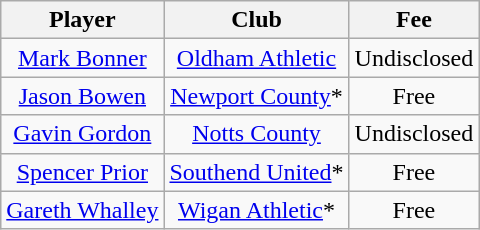<table class="wikitable" style="text-align: center">
<tr>
<th>Player</th>
<th>Club</th>
<th>Fee</th>
</tr>
<tr>
<td><a href='#'>Mark Bonner</a></td>
<td><a href='#'>Oldham Athletic</a></td>
<td>Undisclosed</td>
</tr>
<tr>
<td><a href='#'>Jason Bowen</a></td>
<td><a href='#'>Newport County</a>*</td>
<td>Free</td>
</tr>
<tr>
<td><a href='#'>Gavin Gordon</a></td>
<td><a href='#'>Notts County</a></td>
<td>Undisclosed</td>
</tr>
<tr>
<td><a href='#'>Spencer Prior</a></td>
<td><a href='#'>Southend United</a>*</td>
<td>Free</td>
</tr>
<tr>
<td><a href='#'>Gareth Whalley</a></td>
<td><a href='#'>Wigan Athletic</a>*</td>
<td>Free</td>
</tr>
</table>
